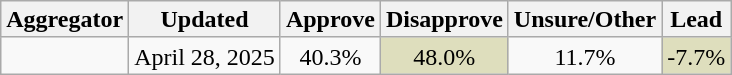<table class="wikitable sortable" style="text-align:center;line-height:17px">
<tr>
<th>Aggregator</th>
<th>Updated</th>
<th>Approve</th>
<th>Disapprove</th>
<th>Unsure/Other</th>
<th>Lead</th>
</tr>
<tr>
<td></td>
<td>April 28, 2025</td>
<td>40.3%</td>
<td style="background:#DEDEBD;">48.0%</td>
<td>11.7%</td>
<td style="background:#DEDEBD;">-7.7%</td>
</tr>
</table>
